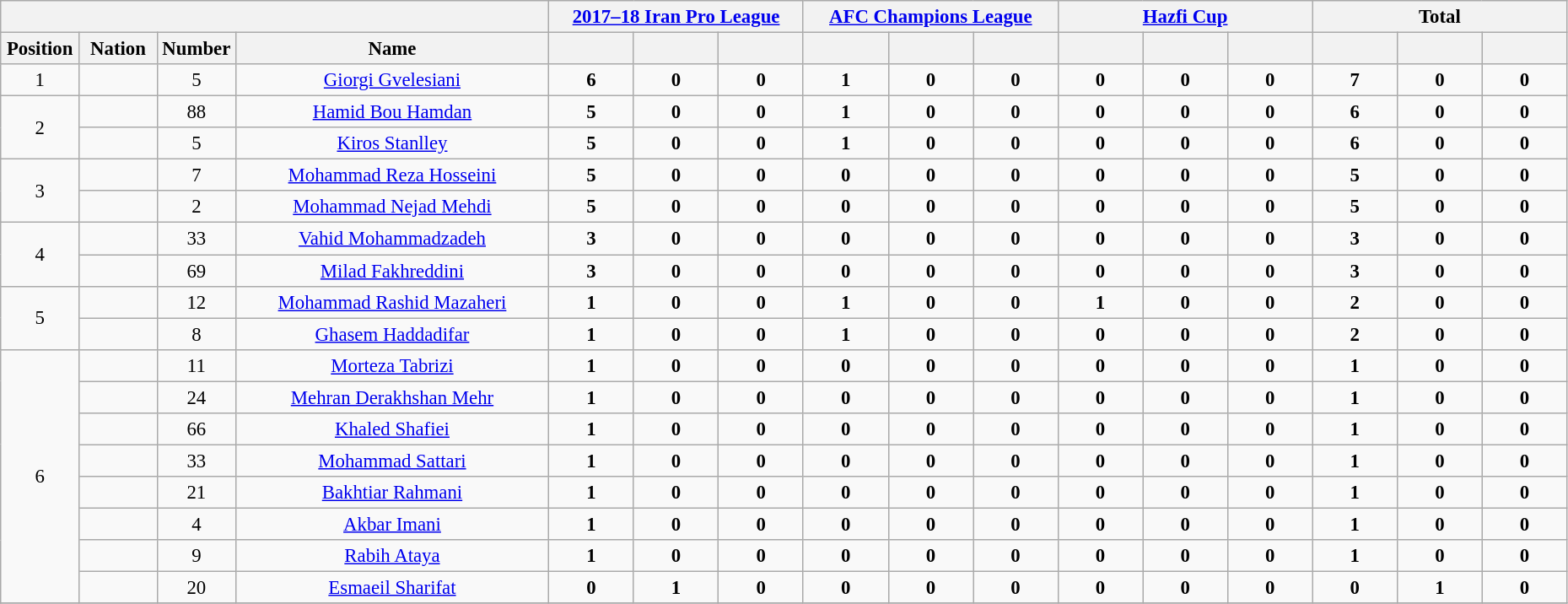<table class="wikitable" style="font-size: 95%; text-align: center;">
<tr>
<th colspan=4></th>
<th colspan=3><strong><a href='#'>2017–18 Iran Pro League</a></strong></th>
<th colspan=3><strong><a href='#'>AFC Champions League</a></strong></th>
<th colspan=3><strong><a href='#'>Hazfi Cup</a></strong></th>
<th colspan=3>Total</th>
</tr>
<tr>
<th width="5%"><strong>Position</strong></th>
<th width="5%"><strong>Nation</strong></th>
<th width="5%"><strong>Number</strong></th>
<th width="20%"><strong>Name</strong></th>
<th width=60></th>
<th width=60></th>
<th width=60></th>
<th width=60></th>
<th width=60></th>
<th width=60></th>
<th width=60></th>
<th width=60></th>
<th width=60></th>
<th width=60></th>
<th width=60></th>
<th width=60></th>
</tr>
<tr>
<td rowspan="1">1</td>
<td></td>
<td>5</td>
<td><a href='#'>Giorgi Gvelesiani</a></td>
<td><strong>6</strong></td>
<td><strong>0</strong></td>
<td><strong>0</strong></td>
<td><strong>1</strong></td>
<td><strong>0</strong></td>
<td><strong>0</strong></td>
<td><strong>0</strong></td>
<td><strong>0</strong></td>
<td><strong>0</strong></td>
<td><strong>7</strong></td>
<td><strong>0</strong></td>
<td><strong>0</strong></td>
</tr>
<tr>
<td rowspan="2">2</td>
<td></td>
<td>88</td>
<td><a href='#'>Hamid Bou Hamdan</a></td>
<td><strong>5</strong></td>
<td><strong>0</strong></td>
<td><strong>0</strong></td>
<td><strong>1</strong></td>
<td><strong>0</strong></td>
<td><strong>0</strong></td>
<td><strong>0</strong></td>
<td><strong>0</strong></td>
<td><strong>0</strong></td>
<td><strong>6</strong></td>
<td><strong>0</strong></td>
<td><strong>0</strong></td>
</tr>
<tr>
<td></td>
<td>5</td>
<td><a href='#'>Kiros Stanlley</a></td>
<td><strong>5</strong></td>
<td><strong>0</strong></td>
<td><strong>0</strong></td>
<td><strong>1</strong></td>
<td><strong>0</strong></td>
<td><strong>0</strong></td>
<td><strong>0</strong></td>
<td><strong>0</strong></td>
<td><strong>0</strong></td>
<td><strong>6</strong></td>
<td><strong>0</strong></td>
<td><strong>0</strong></td>
</tr>
<tr>
<td rowspan="2">3</td>
<td></td>
<td>7</td>
<td><a href='#'>Mohammad Reza Hosseini</a></td>
<td><strong>5</strong></td>
<td><strong>0</strong></td>
<td><strong>0</strong></td>
<td><strong>0</strong></td>
<td><strong>0</strong></td>
<td><strong>0</strong></td>
<td><strong>0</strong></td>
<td><strong>0</strong></td>
<td><strong>0</strong></td>
<td><strong>5</strong></td>
<td><strong>0</strong></td>
<td><strong>0</strong></td>
</tr>
<tr>
<td></td>
<td>2</td>
<td><a href='#'>Mohammad Nejad Mehdi</a></td>
<td><strong>5</strong></td>
<td><strong>0</strong></td>
<td><strong>0</strong></td>
<td><strong>0</strong></td>
<td><strong>0</strong></td>
<td><strong>0</strong></td>
<td><strong>0</strong></td>
<td><strong>0</strong></td>
<td><strong>0</strong></td>
<td><strong>5</strong></td>
<td><strong>0</strong></td>
<td><strong>0</strong></td>
</tr>
<tr>
<td rowspan="2">4</td>
<td></td>
<td>33</td>
<td><a href='#'>Vahid Mohammadzadeh</a></td>
<td><strong>3</strong></td>
<td><strong>0</strong></td>
<td><strong>0</strong></td>
<td><strong>0</strong></td>
<td><strong>0</strong></td>
<td><strong>0</strong></td>
<td><strong>0</strong></td>
<td><strong>0</strong></td>
<td><strong>0</strong></td>
<td><strong>3</strong></td>
<td><strong>0</strong></td>
<td><strong>0</strong></td>
</tr>
<tr>
<td></td>
<td>69</td>
<td><a href='#'>Milad Fakhreddini</a></td>
<td><strong>3</strong></td>
<td><strong>0</strong></td>
<td><strong>0</strong></td>
<td><strong>0</strong></td>
<td><strong>0</strong></td>
<td><strong>0</strong></td>
<td><strong>0</strong></td>
<td><strong>0</strong></td>
<td><strong>0</strong></td>
<td><strong>3</strong></td>
<td><strong>0</strong></td>
<td><strong>0</strong></td>
</tr>
<tr>
<td rowspan="2">5</td>
<td></td>
<td>12</td>
<td><a href='#'>Mohammad Rashid Mazaheri</a></td>
<td><strong>1</strong></td>
<td><strong>0</strong></td>
<td><strong>0</strong></td>
<td><strong>1</strong></td>
<td><strong>0</strong></td>
<td><strong>0</strong></td>
<td><strong>1</strong></td>
<td><strong>0</strong></td>
<td><strong>0</strong></td>
<td><strong>2</strong></td>
<td><strong>0</strong></td>
<td><strong>0</strong></td>
</tr>
<tr>
<td></td>
<td>8</td>
<td><a href='#'>Ghasem Haddadifar</a></td>
<td><strong>1</strong></td>
<td><strong>0</strong></td>
<td><strong>0</strong></td>
<td><strong>1</strong></td>
<td><strong>0</strong></td>
<td><strong>0</strong></td>
<td><strong>0</strong></td>
<td><strong>0</strong></td>
<td><strong>0</strong></td>
<td><strong>2</strong></td>
<td><strong>0</strong></td>
<td><strong>0</strong></td>
</tr>
<tr>
<td rowspan="8">6</td>
<td></td>
<td>11</td>
<td><a href='#'>Morteza Tabrizi</a></td>
<td><strong>1</strong></td>
<td><strong>0</strong></td>
<td><strong>0</strong></td>
<td><strong>0</strong></td>
<td><strong>0</strong></td>
<td><strong>0</strong></td>
<td><strong>0</strong></td>
<td><strong>0</strong></td>
<td><strong>0</strong></td>
<td><strong>1</strong></td>
<td><strong>0</strong></td>
<td><strong>0</strong></td>
</tr>
<tr>
<td></td>
<td>24</td>
<td><a href='#'>Mehran Derakhshan Mehr</a></td>
<td><strong>1</strong></td>
<td><strong>0</strong></td>
<td><strong>0</strong></td>
<td><strong>0</strong></td>
<td><strong>0</strong></td>
<td><strong>0</strong></td>
<td><strong>0</strong></td>
<td><strong>0</strong></td>
<td><strong>0</strong></td>
<td><strong>1</strong></td>
<td><strong>0</strong></td>
<td><strong>0</strong></td>
</tr>
<tr>
<td></td>
<td>66</td>
<td><a href='#'>Khaled Shafiei</a></td>
<td><strong>1</strong></td>
<td><strong>0</strong></td>
<td><strong>0</strong></td>
<td><strong>0</strong></td>
<td><strong>0</strong></td>
<td><strong>0</strong></td>
<td><strong>0</strong></td>
<td><strong>0</strong></td>
<td><strong>0</strong></td>
<td><strong>1</strong></td>
<td><strong>0</strong></td>
<td><strong>0</strong></td>
</tr>
<tr>
<td></td>
<td>33</td>
<td><a href='#'>Mohammad Sattari</a></td>
<td><strong>1</strong></td>
<td><strong>0</strong></td>
<td><strong>0</strong></td>
<td><strong>0</strong></td>
<td><strong>0</strong></td>
<td><strong>0</strong></td>
<td><strong>0</strong></td>
<td><strong>0</strong></td>
<td><strong>0</strong></td>
<td><strong>1</strong></td>
<td><strong>0</strong></td>
<td><strong>0</strong></td>
</tr>
<tr>
<td></td>
<td>21</td>
<td><a href='#'>Bakhtiar Rahmani</a></td>
<td><strong>1</strong></td>
<td><strong>0</strong></td>
<td><strong>0</strong></td>
<td><strong>0</strong></td>
<td><strong>0</strong></td>
<td><strong>0</strong></td>
<td><strong>0</strong></td>
<td><strong>0</strong></td>
<td><strong>0</strong></td>
<td><strong>1</strong></td>
<td><strong>0</strong></td>
<td><strong>0</strong></td>
</tr>
<tr>
<td></td>
<td>4</td>
<td><a href='#'>Akbar Imani</a></td>
<td><strong>1</strong></td>
<td><strong>0</strong></td>
<td><strong>0</strong></td>
<td><strong>0</strong></td>
<td><strong>0</strong></td>
<td><strong>0</strong></td>
<td><strong>0</strong></td>
<td><strong>0</strong></td>
<td><strong>0</strong></td>
<td><strong>1</strong></td>
<td><strong>0</strong></td>
<td><strong>0</strong></td>
</tr>
<tr>
<td></td>
<td>9</td>
<td><a href='#'>Rabih Ataya</a></td>
<td><strong>1</strong></td>
<td><strong>0</strong></td>
<td><strong>0</strong></td>
<td><strong>0</strong></td>
<td><strong>0</strong></td>
<td><strong>0</strong></td>
<td><strong>0</strong></td>
<td><strong>0</strong></td>
<td><strong>0</strong></td>
<td><strong>1</strong></td>
<td><strong>0</strong></td>
<td><strong>0</strong></td>
</tr>
<tr>
<td></td>
<td>20</td>
<td><a href='#'>Esmaeil Sharifat</a></td>
<td><strong>0</strong></td>
<td><strong>1</strong></td>
<td><strong>0</strong></td>
<td><strong>0</strong></td>
<td><strong>0</strong></td>
<td><strong>0</strong></td>
<td><strong>0</strong></td>
<td><strong>0</strong></td>
<td><strong>0</strong></td>
<td><strong>0</strong></td>
<td><strong>1</strong></td>
<td><strong>0</strong></td>
</tr>
<tr>
</tr>
</table>
